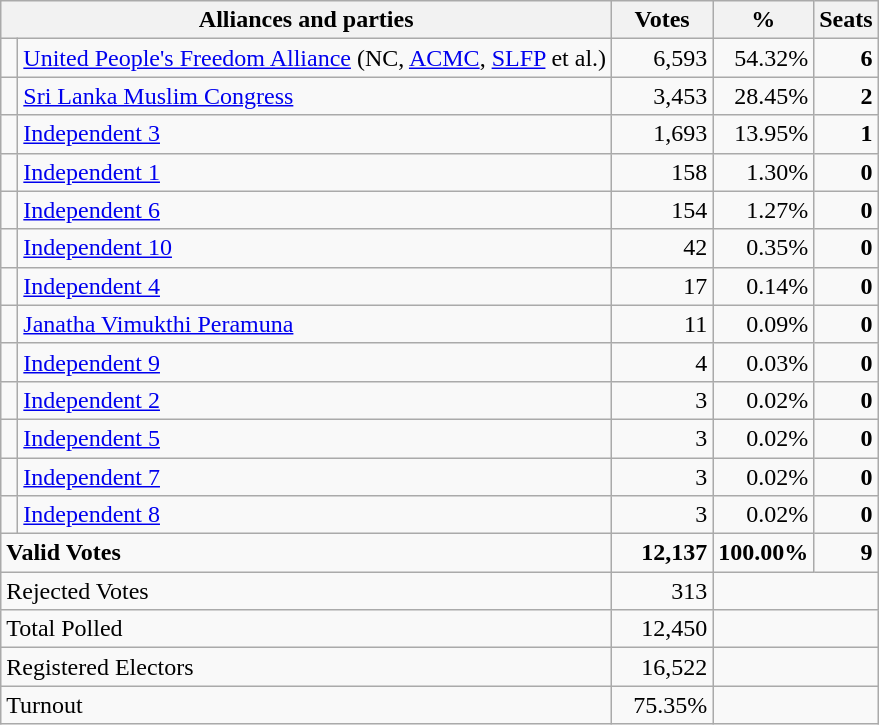<table class="wikitable" border="1" style="text-align:right;">
<tr>
<th valign=bottom align=left colspan=2>Alliances and parties</th>
<th valign=bottom align=center width="60">Votes</th>
<th valign=bottom align=center width="50">%</th>
<th valign=bottom align=center>Seats</th>
</tr>
<tr>
<td bgcolor=> </td>
<td align=left><a href='#'>United People's Freedom Alliance</a> (NC, <a href='#'>ACMC</a>, <a href='#'>SLFP</a> et al.)</td>
<td>6,593</td>
<td>54.32%</td>
<td><strong>6</strong></td>
</tr>
<tr>
<td bgcolor=> </td>
<td align=left><a href='#'>Sri Lanka Muslim Congress</a></td>
<td>3,453</td>
<td>28.45%</td>
<td><strong>2</strong></td>
</tr>
<tr>
<td></td>
<td align=left><a href='#'>Independent 3</a></td>
<td>1,693</td>
<td>13.95%</td>
<td><strong>1</strong></td>
</tr>
<tr>
<td></td>
<td align=left><a href='#'>Independent 1</a></td>
<td>158</td>
<td>1.30%</td>
<td><strong>0</strong></td>
</tr>
<tr>
<td></td>
<td align=left><a href='#'>Independent 6</a></td>
<td>154</td>
<td>1.27%</td>
<td><strong>0</strong></td>
</tr>
<tr>
<td></td>
<td align=left><a href='#'>Independent 10</a></td>
<td>42</td>
<td>0.35%</td>
<td><strong>0</strong></td>
</tr>
<tr>
<td></td>
<td align=left><a href='#'>Independent 4</a></td>
<td>17</td>
<td>0.14%</td>
<td><strong>0</strong></td>
</tr>
<tr>
<td bgcolor=> </td>
<td align=left><a href='#'>Janatha Vimukthi Peramuna</a></td>
<td>11</td>
<td>0.09%</td>
<td><strong>0</strong></td>
</tr>
<tr>
<td></td>
<td align=left><a href='#'>Independent 9</a></td>
<td>4</td>
<td>0.03%</td>
<td><strong>0</strong></td>
</tr>
<tr>
<td></td>
<td align=left><a href='#'>Independent 2</a></td>
<td>3</td>
<td>0.02%</td>
<td><strong>0</strong></td>
</tr>
<tr>
<td></td>
<td align=left><a href='#'>Independent 5</a></td>
<td>3</td>
<td>0.02%</td>
<td><strong>0</strong></td>
</tr>
<tr>
<td></td>
<td align=left><a href='#'>Independent 7</a></td>
<td>3</td>
<td>0.02%</td>
<td><strong>0</strong></td>
</tr>
<tr>
<td></td>
<td align=left><a href='#'>Independent 8</a></td>
<td>3</td>
<td>0.02%</td>
<td><strong>0</strong></td>
</tr>
<tr>
<td colspan=2 align=left><strong>Valid Votes</strong></td>
<td><strong>12,137</strong></td>
<td><strong>100.00%</strong></td>
<td><strong>9</strong></td>
</tr>
<tr>
<td colspan=2 align=left>Rejected Votes</td>
<td>313</td>
<td colspan=2></td>
</tr>
<tr>
<td colspan=2 align=left>Total Polled</td>
<td>12,450</td>
<td colspan=2></td>
</tr>
<tr>
<td colspan=2 align=left>Registered Electors</td>
<td>16,522</td>
<td colspan=2></td>
</tr>
<tr>
<td colspan=2 align=left>Turnout</td>
<td>75.35%</td>
<td colspan=2></td>
</tr>
</table>
